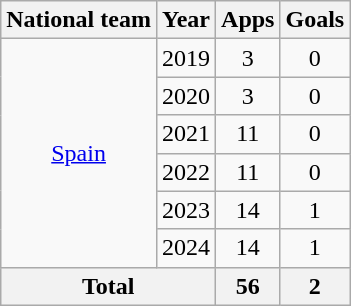<table class="wikitable" style="text-align:center">
<tr>
<th>National team</th>
<th>Year</th>
<th>Apps</th>
<th>Goals</th>
</tr>
<tr>
<td rowspan="6"><a href='#'>Spain</a></td>
<td>2019</td>
<td>3</td>
<td>0</td>
</tr>
<tr>
<td>2020</td>
<td>3</td>
<td>0</td>
</tr>
<tr>
<td>2021</td>
<td>11</td>
<td>0</td>
</tr>
<tr>
<td>2022</td>
<td>11</td>
<td>0</td>
</tr>
<tr>
<td>2023</td>
<td>14</td>
<td>1</td>
</tr>
<tr>
<td>2024</td>
<td>14</td>
<td>1</td>
</tr>
<tr>
<th colspan="2">Total</th>
<th>56</th>
<th>2</th>
</tr>
</table>
